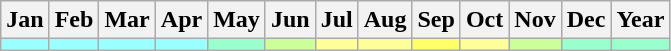<table class="wikitable">
<tr>
<th><strong>Jan</strong></th>
<th><strong>Feb</strong></th>
<th><strong>Mar</strong></th>
<th><strong>Apr</strong></th>
<th><strong>May</strong></th>
<th><strong>Jun</strong></th>
<th><strong>Jul</strong></th>
<th><strong>Aug</strong></th>
<th><strong>Sep</strong></th>
<th><strong>Oct</strong></th>
<th><strong>Nov</strong></th>
<th><strong>Dec</strong></th>
<th><strong>Year</strong></th>
</tr>
<tr>
<td style="background:#9ff; color:black;"><small></small></td>
<td style="background:#9ff; color:black;"><small></small></td>
<td style="background:#9ff; color:black;"><small></small></td>
<td style="background:#9ff; color:black;"><small></small></td>
<td style="background:#9fc; color:black;"><small></small></td>
<td style="background:#cf9; color:black;"><small></small></td>
<td style="background:#ff9; color:black;"><small></small></td>
<td style="background:#ff9; color:black;"><small></small></td>
<td style="background:#ff6; color:black;"><small></small></td>
<td style="background:#ff9; color:black;"><small></small></td>
<td style="background:#cf9; color:black;"><small></small></td>
<td style="background:#9fc; color:black;"><small></small></td>
<td style="background:#9fc; color:black;"><small></small></td>
</tr>
</table>
